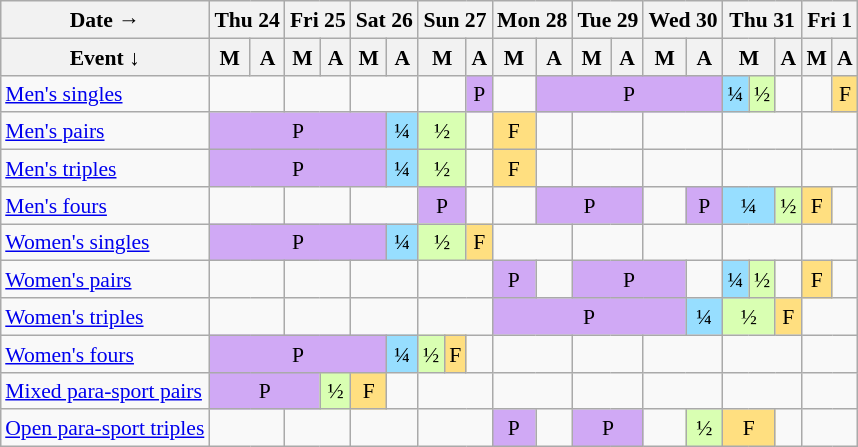<table class="wikitable" style="margin:0.5em auto; font-size:90%; line-height:1.25em;">
<tr style="text-align:center;">
<th>Date →</th>
<th colspan="2">Thu 24</th>
<th colspan="2">Fri 25</th>
<th colspan="2">Sat 26</th>
<th colspan="3">Sun 27</th>
<th colspan="2">Mon 28</th>
<th colspan="2">Tue 29</th>
<th colspan="2">Wed 30</th>
<th colspan="3">Thu 31</th>
<th colspan="2">Fri 1</th>
</tr>
<tr>
<th>Event   ↓</th>
<th>M</th>
<th>A</th>
<th>M</th>
<th>A</th>
<th>M</th>
<th>A</th>
<th colspan = "2">M</th>
<th>A</th>
<th>M</th>
<th>A</th>
<th>M</th>
<th>A</th>
<th>M</th>
<th>A</th>
<th colspan="2">M</th>
<th>A</th>
<th>M</th>
<th>A</th>
</tr>
<tr style="text-align:center;">
<td style="text-align:left;"><a href='#'>Men's singles</a></td>
<td colspan="2"></td>
<td colspan="2"></td>
<td colspan="2"></td>
<td colspan="2"></td>
<td style="background-color:#D0A9F5;">P</td>
<td></td>
<td colspan="5" style="background-color:#D0A9F5">P</td>
<td style="background-color:#97DEFF;">¼</td>
<td style="background-color:#D9FFB2;">½</td>
<td></td>
<td></td>
<td style="background-color:#FFDF80;">F</td>
</tr>
<tr style="text-align:center;">
<td style="text-align:left;"><a href='#'>Men's pairs</a></td>
<td colspan="5" style="background-color:#D0A9F5">P</td>
<td style="background-color:#97DEFF;">¼</td>
<td colspan="2" style="background-color:#D9FFB2">½</td>
<td></td>
<td style="background-color:#FFDF80;">F</td>
<td></td>
<td colspan="2"></td>
<td colspan="2"></td>
<td colspan="3"></td>
<td colspan="2"></td>
</tr>
<tr style="text-align:center;">
<td style="text-align:left;"><a href='#'>Men's triples</a></td>
<td colspan="5" style="background-color:#D0A9F5">P</td>
<td style="background-color:#97DEFF;">¼</td>
<td colspan="2" style="background-color:#D9FFB2">½</td>
<td></td>
<td style="background-color:#FFDF80;">F</td>
<td></td>
<td colspan="2"></td>
<td colspan="2"></td>
<td colspan="3"></td>
<td colspan="2"></td>
</tr>
<tr style="text-align:center;">
<td style="text-align:left;"><a href='#'>Men's fours</a></td>
<td colspan="2"></td>
<td colspan="2"></td>
<td colspan="2"></td>
<td colspan="2" style="background-color:#D0A9F5">P</td>
<td></td>
<td></td>
<td colspan="3" style="background-color:#D0A9F5">P</td>
<td></td>
<td style="background-color:#D0A9F5;">P</td>
<td colspan = "2" style="background-color:#97DEFF;">¼</td>
<td style="background-color:#D9FFB2;">½</td>
<td style="background-color:#FFDF80;">F</td>
<td></td>
</tr>
<tr style="text-align:center;">
<td style="text-align:left;"><a href='#'>Women's singles</a></td>
<td colspan="5" style="background-color:#D0A9F5">P</td>
<td style="background-color:#97DEFF;">¼</td>
<td colspan="2" style="background-color:#D9FFB2">½</td>
<td style="background-color:#FFDF80;">F</td>
<td colspan = "2"></td>
<td colspan="2"></td>
<td colspan="2"></td>
<td colspan="3"></td>
<td colspan="2"></td>
</tr>
<tr style="text-align:center;">
<td style="text-align:left;"><a href='#'>Women's pairs</a></td>
<td colspan="2"></td>
<td colspan="2"></td>
<td colspan="2"></td>
<td colspan="3"></td>
<td style="background-color:#D0A9F5;">P</td>
<td></td>
<td colspan="3" style="background-color:#D0A9F5">P</td>
<td></td>
<td style="background-color:#97DEFF;">¼</td>
<td style="background-color:#D9FFB2;">½</td>
<td></td>
<td style="background-color:#FFDF80;">F</td>
<td></td>
</tr>
<tr style="text-align:center;">
<td style="text-align:left;"><a href='#'>Women's triples</a></td>
<td colspan="2"></td>
<td colspan="2"></td>
<td colspan="2"></td>
<td colspan="3"></td>
<td colspan="5" style="background-color:#D0A9F5">P</td>
<td style="background-color:#97DEFF;">¼</td>
<td colspan="2" style="background-color:#D9FFB2">½</td>
<td style="background-color:#FFDF80;">F</td>
<td colspan="2"></td>
</tr>
<tr style="text-align:center;">
<td style="text-align:left;"><a href='#'>Women's fours</a></td>
<td colspan="5" style="background-color:#D0A9F5">P</td>
<td style="background-color:#97DEFF;">¼</td>
<td style="background-color:#D9FFB2;">½</td>
<td style="background-color:#FFDF80;">F</td>
<td></td>
<td colspan="2"></td>
<td colspan="2"></td>
<td colspan="2"></td>
<td colspan="3"></td>
<td colspan="2"></td>
</tr>
<tr style="text-align:center;">
<td style="text-align:left;"><a href='#'>Mixed para-sport pairs</a></td>
<td colspan="3" style="background-color:#D0A9F5">P</td>
<td style="background-color:#D9FFB2;">½</td>
<td style="background-color:#FFDF80;">F</td>
<td></td>
<td colspan="3"></td>
<td colspan="2"></td>
<td colspan="2"></td>
<td colspan="2"></td>
<td colspan="3"></td>
<td colspan="2"></td>
</tr>
<tr style="text-align:center;">
<td style="text-align:left;"><a href='#'>Open para-sport triples</a></td>
<td colspan="2"></td>
<td colspan="2"></td>
<td colspan="2"></td>
<td colspan="3"></td>
<td style="background-color:#D0A9F5;">P</td>
<td></td>
<td colspan="2" style="background-color:#D0A9F5">P</td>
<td></td>
<td style="background-color:#D9FFB2;">½</td>
<td colspan="2" style="background-color:#FFDF80">F</td>
<td></td>
<td colspan="2"></td>
</tr>
</table>
